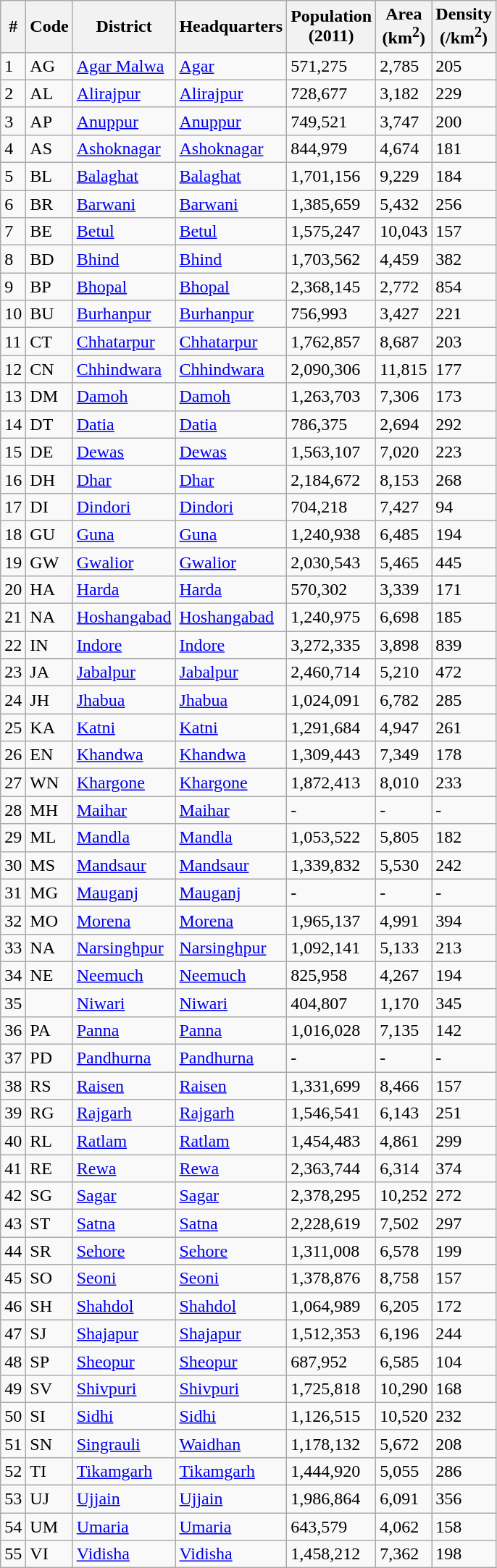<table class="wikitable sortable">
<tr>
<th>#</th>
<th>Code</th>
<th>District</th>
<th>Headquarters</th>
<th>Population <br>(2011)</th>
<th>Area <br>(km<sup>2</sup>)</th>
<th>Density <br>(/km<sup>2</sup>)</th>
</tr>
<tr>
<td>1</td>
<td>AG</td>
<td><a href='#'>Agar Malwa</a></td>
<td><a href='#'>Agar</a></td>
<td>571,275</td>
<td>2,785</td>
<td>205</td>
</tr>
<tr>
<td>2</td>
<td>AL</td>
<td><a href='#'>Alirajpur</a></td>
<td><a href='#'>Alirajpur</a></td>
<td> 728,677</td>
<td> 3,182</td>
<td> 229</td>
</tr>
<tr>
<td>3</td>
<td>AP</td>
<td><a href='#'>Anuppur</a></td>
<td><a href='#'>Anuppur</a></td>
<td> 749,521</td>
<td> 3,747</td>
<td> 200</td>
</tr>
<tr>
<td>4</td>
<td>AS</td>
<td><a href='#'>Ashoknagar</a></td>
<td><a href='#'>Ashoknagar</a></td>
<td> 844,979</td>
<td> 4,674</td>
<td> 181</td>
</tr>
<tr>
<td>5</td>
<td>BL</td>
<td><a href='#'>Balaghat</a></td>
<td><a href='#'>Balaghat</a></td>
<td> 1,701,156</td>
<td> 9,229</td>
<td> 184</td>
</tr>
<tr>
<td>6</td>
<td>BR</td>
<td><a href='#'>Barwani</a></td>
<td><a href='#'>Barwani</a></td>
<td> 1,385,659</td>
<td> 5,432</td>
<td> 256</td>
</tr>
<tr>
<td>7</td>
<td>BE</td>
<td><a href='#'>Betul</a></td>
<td><a href='#'>Betul</a></td>
<td> 1,575,247</td>
<td> 10,043</td>
<td> 157</td>
</tr>
<tr>
<td>8</td>
<td>BD</td>
<td><a href='#'>Bhind</a></td>
<td><a href='#'>Bhind</a></td>
<td> 1,703,562</td>
<td> 4,459</td>
<td> 382</td>
</tr>
<tr>
<td>9</td>
<td>BP</td>
<td><a href='#'>Bhopal</a></td>
<td><a href='#'>Bhopal</a></td>
<td> 2,368,145</td>
<td> 2,772</td>
<td> 854</td>
</tr>
<tr>
<td>10</td>
<td>BU</td>
<td><a href='#'>Burhanpur</a></td>
<td><a href='#'>Burhanpur</a></td>
<td> 756,993</td>
<td> 3,427</td>
<td> 221</td>
</tr>
<tr>
<td>11</td>
<td>CT</td>
<td><a href='#'>Chhatarpur</a></td>
<td><a href='#'>Chhatarpur</a></td>
<td> 1,762,857</td>
<td> 8,687</td>
<td> 203</td>
</tr>
<tr>
<td>12</td>
<td>CN</td>
<td><a href='#'>Chhindwara</a></td>
<td><a href='#'>Chhindwara</a></td>
<td> 2,090,306</td>
<td> 11,815</td>
<td> 177</td>
</tr>
<tr>
<td>13</td>
<td>DM</td>
<td><a href='#'>Damoh</a></td>
<td><a href='#'>Damoh</a></td>
<td> 1,263,703</td>
<td> 7,306</td>
<td> 173</td>
</tr>
<tr>
<td>14</td>
<td>DT</td>
<td><a href='#'>Datia</a></td>
<td><a href='#'>Datia</a></td>
<td> 786,375</td>
<td> 2,694</td>
<td> 292</td>
</tr>
<tr>
<td>15</td>
<td>DE</td>
<td><a href='#'>Dewas</a></td>
<td><a href='#'>Dewas</a></td>
<td> 1,563,107</td>
<td> 7,020</td>
<td> 223</td>
</tr>
<tr>
<td>16</td>
<td>DH</td>
<td><a href='#'>Dhar</a></td>
<td><a href='#'>Dhar</a></td>
<td> 2,184,672</td>
<td> 8,153</td>
<td> 268</td>
</tr>
<tr>
<td>17</td>
<td>DI</td>
<td><a href='#'>Dindori</a></td>
<td><a href='#'>Dindori</a></td>
<td> 704,218</td>
<td> 7,427</td>
<td> 94</td>
</tr>
<tr>
<td>18</td>
<td>GU</td>
<td><a href='#'>Guna</a></td>
<td><a href='#'>Guna</a></td>
<td> 1,240,938</td>
<td> 6,485</td>
<td> 194</td>
</tr>
<tr>
<td>19</td>
<td>GW</td>
<td><a href='#'>Gwalior</a></td>
<td><a href='#'>Gwalior</a></td>
<td> 2,030,543</td>
<td> 5,465</td>
<td> 445</td>
</tr>
<tr>
<td>20</td>
<td>HA</td>
<td><a href='#'>Harda</a></td>
<td><a href='#'>Harda</a></td>
<td> 570,302</td>
<td> 3,339</td>
<td> 171</td>
</tr>
<tr>
<td>21</td>
<td>NA</td>
<td><a href='#'>Hoshangabad</a></td>
<td><a href='#'>Hoshangabad</a></td>
<td> 1,240,975</td>
<td> 6,698</td>
<td> 185</td>
</tr>
<tr>
<td>22</td>
<td>IN</td>
<td><a href='#'>Indore</a></td>
<td><a href='#'>Indore</a></td>
<td> 3,272,335</td>
<td> 3,898</td>
<td> 839</td>
</tr>
<tr>
<td>23</td>
<td>JA</td>
<td><a href='#'>Jabalpur</a></td>
<td><a href='#'>Jabalpur</a></td>
<td> 2,460,714</td>
<td> 5,210</td>
<td> 472</td>
</tr>
<tr>
<td>24</td>
<td>JH</td>
<td><a href='#'>Jhabua</a></td>
<td><a href='#'>Jhabua</a></td>
<td> 1,024,091</td>
<td> 6,782</td>
<td> 285</td>
</tr>
<tr>
<td>25</td>
<td>KA</td>
<td><a href='#'>Katni</a></td>
<td><a href='#'>Katni</a></td>
<td> 1,291,684</td>
<td> 4,947</td>
<td> 261</td>
</tr>
<tr>
<td>26</td>
<td>EN</td>
<td><a href='#'>Khandwa</a></td>
<td><a href='#'>Khandwa</a></td>
<td> 1,309,443</td>
<td> 7,349</td>
<td> 178</td>
</tr>
<tr>
<td>27</td>
<td>WN</td>
<td><a href='#'>Khargone</a></td>
<td><a href='#'>Khargone</a></td>
<td> 1,872,413</td>
<td> 8,010</td>
<td> 233</td>
</tr>
<tr>
<td>28</td>
<td>MH</td>
<td><a href='#'>Maihar</a></td>
<td><a href='#'>Maihar</a></td>
<td> -</td>
<td> -</td>
<td> -</td>
</tr>
<tr>
<td>29</td>
<td>ML</td>
<td><a href='#'>Mandla</a></td>
<td><a href='#'>Mandla</a></td>
<td> 1,053,522</td>
<td> 5,805</td>
<td> 182</td>
</tr>
<tr>
<td>30</td>
<td>MS</td>
<td><a href='#'>Mandsaur</a></td>
<td><a href='#'>Mandsaur</a></td>
<td> 1,339,832</td>
<td> 5,530</td>
<td> 242</td>
</tr>
<tr>
<td>31</td>
<td>MG</td>
<td><a href='#'>Mauganj</a></td>
<td><a href='#'>Mauganj</a></td>
<td> -</td>
<td> -</td>
<td> -</td>
</tr>
<tr>
<td>32</td>
<td>MO</td>
<td><a href='#'>Morena</a></td>
<td><a href='#'>Morena</a></td>
<td> 1,965,137</td>
<td> 4,991</td>
<td> 394</td>
</tr>
<tr>
<td>33</td>
<td>NA</td>
<td><a href='#'>Narsinghpur</a></td>
<td><a href='#'>Narsinghpur</a></td>
<td> 1,092,141</td>
<td> 5,133</td>
<td> 213</td>
</tr>
<tr>
<td>34</td>
<td>NE</td>
<td><a href='#'>Neemuch</a></td>
<td><a href='#'>Neemuch</a></td>
<td> 825,958</td>
<td> 4,267</td>
<td> 194</td>
</tr>
<tr>
<td>35</td>
<td></td>
<td><a href='#'>Niwari</a></td>
<td><a href='#'>Niwari</a></td>
<td>404,807</td>
<td>1,170</td>
<td>345</td>
</tr>
<tr>
<td>36</td>
<td>PA</td>
<td><a href='#'>Panna</a></td>
<td><a href='#'>Panna</a></td>
<td> 1,016,028</td>
<td> 7,135</td>
<td> 142</td>
</tr>
<tr>
<td>37</td>
<td>PD</td>
<td><a href='#'>Pandhurna</a></td>
<td><a href='#'>Pandhurna</a></td>
<td> -</td>
<td> -</td>
<td> -</td>
</tr>
<tr>
<td>38</td>
<td>RS</td>
<td><a href='#'>Raisen</a></td>
<td><a href='#'>Raisen</a></td>
<td> 1,331,699</td>
<td> 8,466</td>
<td> 157</td>
</tr>
<tr>
<td>39</td>
<td>RG</td>
<td><a href='#'>Rajgarh</a></td>
<td><a href='#'>Rajgarh</a></td>
<td> 1,546,541</td>
<td> 6,143</td>
<td> 251</td>
</tr>
<tr>
<td>40</td>
<td>RL</td>
<td><a href='#'>Ratlam</a></td>
<td><a href='#'>Ratlam</a></td>
<td> 1,454,483</td>
<td> 4,861</td>
<td> 299</td>
</tr>
<tr>
<td>41</td>
<td>RE</td>
<td><a href='#'>Rewa</a></td>
<td><a href='#'>Rewa</a></td>
<td> 2,363,744</td>
<td> 6,314</td>
<td> 374</td>
</tr>
<tr>
<td>42</td>
<td>SG</td>
<td><a href='#'>Sagar</a></td>
<td><a href='#'>Sagar</a></td>
<td> 2,378,295</td>
<td> 10,252</td>
<td> 272</td>
</tr>
<tr>
<td>43</td>
<td>ST</td>
<td><a href='#'>Satna</a></td>
<td><a href='#'>Satna</a></td>
<td> 2,228,619</td>
<td> 7,502</td>
<td> 297</td>
</tr>
<tr>
<td>44</td>
<td>SR</td>
<td><a href='#'>Sehore</a></td>
<td><a href='#'>Sehore</a></td>
<td> 1,311,008</td>
<td> 6,578</td>
<td> 199</td>
</tr>
<tr>
<td>45</td>
<td>SO</td>
<td><a href='#'>Seoni</a></td>
<td><a href='#'>Seoni</a></td>
<td> 1,378,876</td>
<td> 8,758</td>
<td> 157</td>
</tr>
<tr>
<td>46</td>
<td>SH</td>
<td><a href='#'>Shahdol</a></td>
<td><a href='#'>Shahdol</a></td>
<td> 1,064,989</td>
<td> 6,205</td>
<td> 172</td>
</tr>
<tr>
<td>47</td>
<td>SJ</td>
<td><a href='#'>Shajapur</a></td>
<td><a href='#'>Shajapur</a></td>
<td> 1,512,353</td>
<td> 6,196</td>
<td> 244</td>
</tr>
<tr>
<td>48</td>
<td>SP</td>
<td><a href='#'>Sheopur</a></td>
<td><a href='#'>Sheopur</a></td>
<td> 687,952</td>
<td> 6,585</td>
<td> 104</td>
</tr>
<tr>
<td>49</td>
<td>SV</td>
<td><a href='#'>Shivpuri</a></td>
<td><a href='#'>Shivpuri</a></td>
<td> 1,725,818</td>
<td> 10,290</td>
<td> 168</td>
</tr>
<tr>
<td>50</td>
<td>SI</td>
<td><a href='#'>Sidhi</a></td>
<td><a href='#'>Sidhi</a></td>
<td> 1,126,515</td>
<td> 10,520</td>
<td> 232</td>
</tr>
<tr>
<td>51</td>
<td>SN</td>
<td><a href='#'>Singrauli</a></td>
<td><a href='#'>Waidhan</a></td>
<td> 1,178,132</td>
<td> 5,672</td>
<td> 208</td>
</tr>
<tr>
<td>52</td>
<td>TI</td>
<td><a href='#'>Tikamgarh</a></td>
<td><a href='#'>Tikamgarh</a></td>
<td> 1,444,920</td>
<td> 5,055</td>
<td> 286</td>
</tr>
<tr>
<td>53</td>
<td>UJ</td>
<td><a href='#'>Ujjain</a></td>
<td><a href='#'>Ujjain</a></td>
<td> 1,986,864</td>
<td> 6,091</td>
<td> 356</td>
</tr>
<tr>
<td>54</td>
<td>UM</td>
<td><a href='#'>Umaria</a></td>
<td><a href='#'>Umaria</a></td>
<td> 643,579</td>
<td> 4,062</td>
<td> 158</td>
</tr>
<tr>
<td>55</td>
<td>VI</td>
<td><a href='#'>Vidisha</a></td>
<td><a href='#'>Vidisha</a></td>
<td> 1,458,212</td>
<td> 7,362</td>
<td> 198</td>
</tr>
</table>
